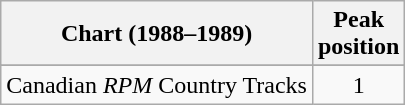<table class="wikitable sortable">
<tr>
<th align="left">Chart (1988–1989)</th>
<th align="center">Peak<br>position</th>
</tr>
<tr>
</tr>
<tr>
<td align="left">Canadian <em>RPM</em> Country Tracks</td>
<td align="center">1</td>
</tr>
</table>
